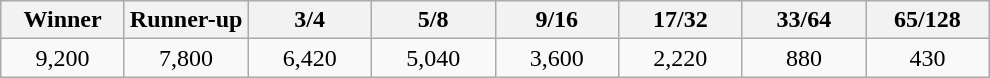<table class="wikitable" style="text-align:center">
<tr>
<th width="75">Winner</th>
<th width="75">Runner-up</th>
<th width="75">3/4</th>
<th width="75">5/8</th>
<th width="75">9/16</th>
<th width="75">17/32</th>
<th width="75">33/64</th>
<th width="75">65/128</th>
</tr>
<tr>
<td>9,200</td>
<td>7,800</td>
<td>6,420</td>
<td>5,040</td>
<td>3,600</td>
<td>2,220</td>
<td>880</td>
<td>430</td>
</tr>
</table>
